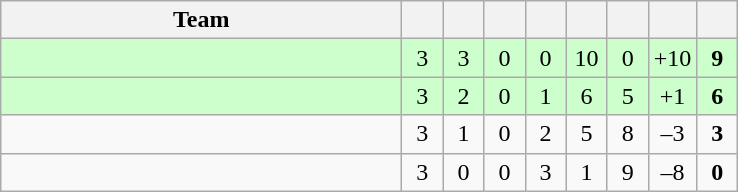<table class="wikitable" style="text-align: center;">
<tr>
<th width="260">Team</th>
<th width="20"></th>
<th width="20"></th>
<th width="20"></th>
<th width="20"></th>
<th width="20"></th>
<th width="20"></th>
<th width="20"></th>
<th width="20"></th>
</tr>
<tr bgcolor=ccffcc>
<td align=left></td>
<td>3</td>
<td>3</td>
<td>0</td>
<td>0</td>
<td>10</td>
<td>0</td>
<td>+10</td>
<td><strong>9</strong></td>
</tr>
<tr bgcolor=ccffcc>
<td align=left></td>
<td>3</td>
<td>2</td>
<td>0</td>
<td>1</td>
<td>6</td>
<td>5</td>
<td>+1</td>
<td><strong>6</strong></td>
</tr>
<tr>
<td align=left></td>
<td>3</td>
<td>1</td>
<td>0</td>
<td>2</td>
<td>5</td>
<td>8</td>
<td>–3</td>
<td><strong>3</strong></td>
</tr>
<tr>
<td align=left></td>
<td>3</td>
<td>0</td>
<td>0</td>
<td>3</td>
<td>1</td>
<td>9</td>
<td>–8</td>
<td><strong>0</strong></td>
</tr>
</table>
